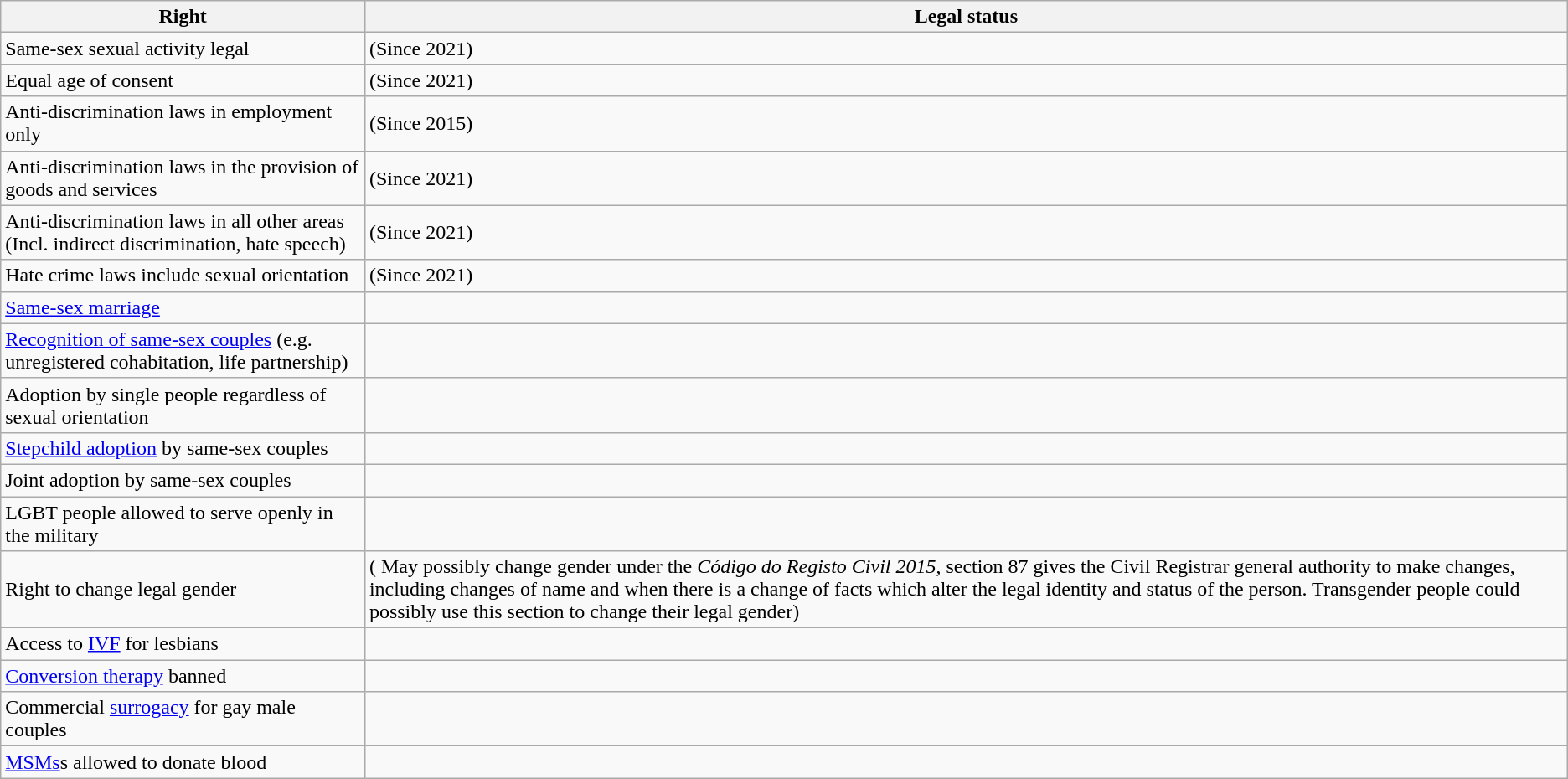<table class="wikitable">
<tr>
<th>Right</th>
<th>Legal status</th>
</tr>
<tr>
<td>Same-sex sexual activity legal</td>
<td> (Since 2021)</td>
</tr>
<tr>
<td>Equal age of consent</td>
<td> (Since 2021)</td>
</tr>
<tr>
<td>Anti-discrimination laws in employment only</td>
<td> (Since 2015)</td>
</tr>
<tr>
<td>Anti-discrimination laws in the provision of goods and services</td>
<td> (Since 2021)</td>
</tr>
<tr>
<td>Anti-discrimination laws in all other areas (Incl. indirect discrimination, hate speech)</td>
<td> (Since 2021)</td>
</tr>
<tr>
<td>Hate crime laws include sexual orientation</td>
<td> (Since 2021)</td>
</tr>
<tr>
<td><a href='#'>Same-sex marriage</a></td>
<td></td>
</tr>
<tr>
<td><a href='#'>Recognition of same-sex couples</a> (e.g. unregistered cohabitation, life partnership)</td>
<td></td>
</tr>
<tr>
<td>Adoption by single people regardless of sexual orientation</td>
<td></td>
</tr>
<tr>
<td><a href='#'>Stepchild adoption</a> by same-sex couples</td>
<td></td>
</tr>
<tr>
<td>Joint adoption by same-sex couples</td>
<td></td>
</tr>
<tr>
<td>LGBT people allowed to serve openly in the military</td>
<td></td>
</tr>
<tr>
<td>Right to change legal gender</td>
<td> ( May possibly change gender under the <em>Código do Registo Civil 2015</em>, section 87 gives the Civil Registrar general authority to make changes, including changes of name and when there is a change of facts which alter the legal identity and status of the person. Transgender people could possibly use this section to change their legal gender)</td>
</tr>
<tr>
<td>Access to <a href='#'>IVF</a> for lesbians</td>
<td></td>
</tr>
<tr>
<td><a href='#'>Conversion therapy</a> banned</td>
<td></td>
</tr>
<tr>
<td>Commercial <a href='#'>surrogacy</a> for gay male couples</td>
<td></td>
</tr>
<tr>
<td><a href='#'>MSMs</a>s allowed to donate blood</td>
<td></td>
</tr>
</table>
